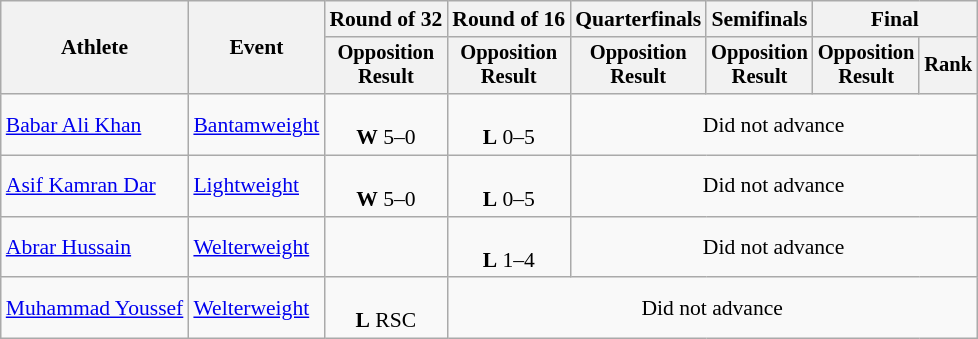<table class="wikitable" style="font-size:90%;">
<tr>
<th rowspan=2>Athlete</th>
<th rowspan=2>Event</th>
<th>Round of 32</th>
<th>Round of 16</th>
<th>Quarterfinals</th>
<th>Semifinals</th>
<th colspan=2>Final</th>
</tr>
<tr style="font-size:95%">
<th>Opposition<br>Result</th>
<th>Opposition<br>Result</th>
<th>Opposition<br>Result</th>
<th>Opposition<br>Result</th>
<th>Opposition<br>Result</th>
<th>Rank</th>
</tr>
<tr align=center>
<td align=left><a href='#'>Babar Ali Khan</a></td>
<td align=left><a href='#'>Bantamweight</a></td>
<td><br><strong>W</strong> 5–0</td>
<td><br><strong>L</strong> 0–5</td>
<td colspan="4">Did not advance</td>
</tr>
<tr align=center>
<td align=left><a href='#'>Asif Kamran Dar</a></td>
<td align=left><a href='#'>Lightweight</a></td>
<td><br><strong>W</strong> 5–0</td>
<td><br><strong>L</strong> 0–5</td>
<td colspan="4">Did not advance</td>
</tr>
<tr align=center>
<td align=left><a href='#'>Abrar Hussain</a></td>
<td align=left><a href='#'>Welterweight</a></td>
<td></td>
<td><br><strong>L</strong> 1–4</td>
<td colspan="4">Did not advance</td>
</tr>
<tr align=center>
<td align=left><a href='#'>Muhammad Youssef</a></td>
<td align=left><a href='#'>Welterweight</a></td>
<td><br><strong>L</strong> RSC</td>
<td colspan="6">Did not advance</td>
</tr>
</table>
